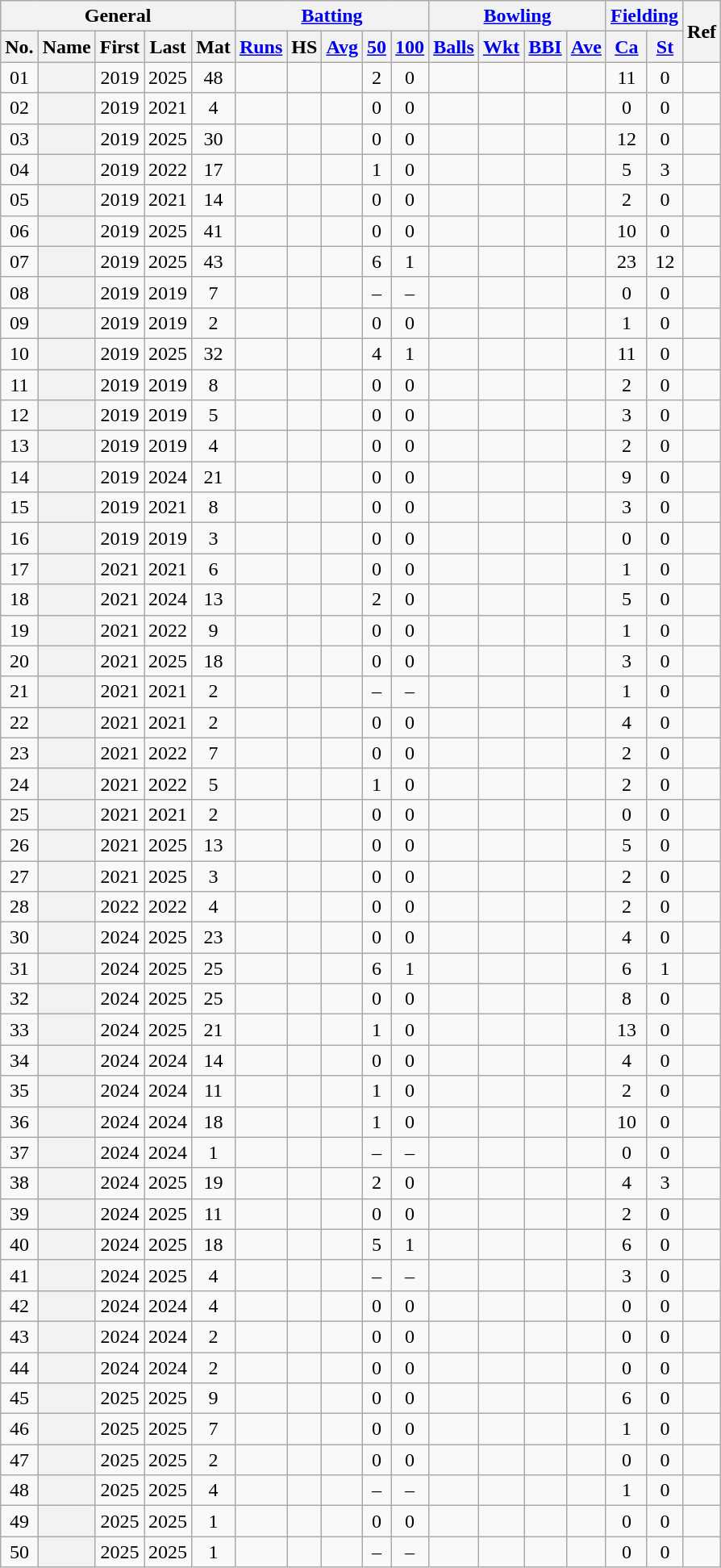<table class="wikitable plainrowheaders sortable">
<tr align="center">
<th scope="col" colspan=5 class="unsortable">General</th>
<th scope="col" colspan=5 class="unsortable"><a href='#'>Batting</a></th>
<th scope="col" colspan=4 class="unsortable"><a href='#'>Bowling</a></th>
<th scope="col" colspan=2 class="unsortable"><a href='#'>Fielding</a></th>
<th scope="col" rowspan=2 class="unsortable">Ref</th>
</tr>
<tr align="center">
<th scope="col">No.</th>
<th scope="col">Name</th>
<th scope="col">First</th>
<th scope="col">Last</th>
<th scope="col">Mat</th>
<th scope="col"><a href='#'>Runs</a></th>
<th scope="col">HS</th>
<th scope="col"><a href='#'>Avg</a></th>
<th scope="col"><a href='#'>50</a></th>
<th scope="col"><a href='#'>100</a></th>
<th scope="col"><a href='#'>Balls</a></th>
<th scope="col"><a href='#'>Wkt</a></th>
<th scope="col"><a href='#'>BBI</a></th>
<th scope="col"><a href='#'>Ave</a></th>
<th scope="col"><a href='#'>Ca</a></th>
<th scope="col"><a href='#'>St</a></th>
</tr>
<tr align="center">
<td><span>0</span>1</td>
<th scope="row" align="left"> </th>
<td>2019</td>
<td>2025</td>
<td>48</td>
<td></td>
<td></td>
<td></td>
<td>2</td>
<td>0</td>
<td></td>
<td></td>
<td></td>
<td></td>
<td>11</td>
<td>0</td>
<td></td>
</tr>
<tr align="center">
<td><span>0</span>2</td>
<th scope="row" align="left"></th>
<td>2019</td>
<td>2021</td>
<td>4</td>
<td></td>
<td></td>
<td></td>
<td>0</td>
<td>0</td>
<td></td>
<td></td>
<td></td>
<td></td>
<td>0</td>
<td>0</td>
<td></td>
</tr>
<tr align="center">
<td><span>0</span>3</td>
<th scope="row" align="left"></th>
<td>2019</td>
<td>2025</td>
<td>30</td>
<td></td>
<td></td>
<td></td>
<td>0</td>
<td>0</td>
<td></td>
<td></td>
<td></td>
<td></td>
<td>12</td>
<td>0</td>
<td></td>
</tr>
<tr align="center">
<td><span>0</span>4</td>
<th scope="row" align="left"> </th>
<td>2019</td>
<td>2022</td>
<td>17</td>
<td></td>
<td></td>
<td></td>
<td>1</td>
<td>0</td>
<td></td>
<td></td>
<td></td>
<td></td>
<td>5</td>
<td>3</td>
<td></td>
</tr>
<tr align="center">
<td><span>0</span>5</td>
<th scope="row" align="left"></th>
<td>2019</td>
<td>2021</td>
<td>14</td>
<td></td>
<td></td>
<td></td>
<td>0</td>
<td>0</td>
<td></td>
<td></td>
<td></td>
<td></td>
<td>2</td>
<td>0</td>
<td></td>
</tr>
<tr align="center">
<td><span>0</span>6</td>
<th scope="row" align="left"> </th>
<td>2019</td>
<td>2025</td>
<td>41</td>
<td></td>
<td></td>
<td></td>
<td>0</td>
<td>0</td>
<td></td>
<td></td>
<td></td>
<td></td>
<td>10</td>
<td>0</td>
<td></td>
</tr>
<tr align="center">
<td><span>0</span>7</td>
<th scope="row" align="left"> </th>
<td>2019</td>
<td>2025</td>
<td>43</td>
<td></td>
<td></td>
<td></td>
<td>6</td>
<td>1</td>
<td></td>
<td></td>
<td></td>
<td></td>
<td>23</td>
<td>12</td>
<td></td>
</tr>
<tr align="center">
<td><span>0</span>8</td>
<th scope="row" align="left"></th>
<td>2019</td>
<td>2019</td>
<td>7</td>
<td></td>
<td></td>
<td></td>
<td>–</td>
<td>–</td>
<td></td>
<td></td>
<td></td>
<td></td>
<td>0</td>
<td>0</td>
<td></td>
</tr>
<tr align="center">
<td><span>0</span>9</td>
<th scope="row" align="left"></th>
<td>2019</td>
<td>2019</td>
<td>2</td>
<td></td>
<td></td>
<td></td>
<td>0</td>
<td>0</td>
<td></td>
<td></td>
<td></td>
<td></td>
<td>1</td>
<td>0</td>
<td></td>
</tr>
<tr align="center">
<td>10</td>
<th scope="row" align="left"></th>
<td>2019</td>
<td>2025</td>
<td>32</td>
<td></td>
<td></td>
<td></td>
<td>4</td>
<td>1</td>
<td></td>
<td></td>
<td></td>
<td></td>
<td>11</td>
<td>0</td>
<td></td>
</tr>
<tr align="center">
<td>11</td>
<th scope="row" align="left"></th>
<td>2019</td>
<td>2019</td>
<td>8</td>
<td></td>
<td></td>
<td></td>
<td>0</td>
<td>0</td>
<td></td>
<td></td>
<td></td>
<td></td>
<td>2</td>
<td>0</td>
<td></td>
</tr>
<tr align="center">
<td>12</td>
<th scope="row" align="left"></th>
<td>2019</td>
<td>2019</td>
<td>5</td>
<td></td>
<td></td>
<td></td>
<td>0</td>
<td>0</td>
<td></td>
<td></td>
<td></td>
<td></td>
<td>3</td>
<td>0</td>
<td></td>
</tr>
<tr align="center">
<td>13</td>
<th scope="row" align="left"></th>
<td>2019</td>
<td>2019</td>
<td>4</td>
<td></td>
<td></td>
<td></td>
<td>0</td>
<td>0</td>
<td></td>
<td></td>
<td></td>
<td></td>
<td>2</td>
<td>0</td>
<td></td>
</tr>
<tr align="center">
<td>14</td>
<th scope="row" align="left"></th>
<td>2019</td>
<td>2024</td>
<td>21</td>
<td></td>
<td></td>
<td></td>
<td>0</td>
<td>0</td>
<td></td>
<td></td>
<td></td>
<td></td>
<td>9</td>
<td>0</td>
<td></td>
</tr>
<tr align="center">
<td>15</td>
<th scope="row" align="left"></th>
<td>2019</td>
<td>2021</td>
<td>8</td>
<td></td>
<td></td>
<td></td>
<td>0</td>
<td>0</td>
<td></td>
<td></td>
<td></td>
<td></td>
<td>3</td>
<td>0</td>
<td></td>
</tr>
<tr align="center">
<td>16</td>
<th scope="row" align="left"></th>
<td>2019</td>
<td>2019</td>
<td>3</td>
<td></td>
<td></td>
<td></td>
<td>0</td>
<td>0</td>
<td></td>
<td></td>
<td></td>
<td></td>
<td>0</td>
<td>0</td>
<td></td>
</tr>
<tr align="center">
<td>17</td>
<th scope="row" align="left"></th>
<td>2021</td>
<td>2021</td>
<td>6</td>
<td></td>
<td></td>
<td></td>
<td>0</td>
<td>0</td>
<td></td>
<td></td>
<td></td>
<td></td>
<td>1</td>
<td>0</td>
<td></td>
</tr>
<tr align="center">
<td>18</td>
<th scope="row" align="left"></th>
<td>2021</td>
<td>2024</td>
<td>13</td>
<td></td>
<td></td>
<td></td>
<td>2</td>
<td>0</td>
<td></td>
<td></td>
<td></td>
<td></td>
<td>5</td>
<td>0</td>
<td></td>
</tr>
<tr align="center">
<td>19</td>
<th scope="row" align="left"></th>
<td>2021</td>
<td>2022</td>
<td>9</td>
<td></td>
<td></td>
<td></td>
<td>0</td>
<td>0</td>
<td></td>
<td></td>
<td></td>
<td></td>
<td>1</td>
<td>0</td>
<td></td>
</tr>
<tr align="center">
<td>20</td>
<th scope="row" align="left"></th>
<td>2021</td>
<td>2025</td>
<td>18</td>
<td></td>
<td></td>
<td></td>
<td>0</td>
<td>0</td>
<td></td>
<td></td>
<td></td>
<td></td>
<td>3</td>
<td>0</td>
<td></td>
</tr>
<tr align="center">
<td>21</td>
<th scope="row" align="left"></th>
<td>2021</td>
<td>2021</td>
<td>2</td>
<td></td>
<td></td>
<td></td>
<td>–</td>
<td>–</td>
<td></td>
<td></td>
<td></td>
<td></td>
<td>1</td>
<td>0</td>
<td></td>
</tr>
<tr align="center">
<td>22</td>
<th scope="row" align="left"></th>
<td>2021</td>
<td>2021</td>
<td>2</td>
<td></td>
<td></td>
<td></td>
<td>0</td>
<td>0</td>
<td></td>
<td></td>
<td></td>
<td></td>
<td>4</td>
<td>0</td>
<td></td>
</tr>
<tr align="center">
<td>23</td>
<th scope="row" align="left"></th>
<td>2021</td>
<td>2022</td>
<td>7</td>
<td></td>
<td></td>
<td></td>
<td>0</td>
<td>0</td>
<td></td>
<td></td>
<td></td>
<td></td>
<td>2</td>
<td>0</td>
<td></td>
</tr>
<tr align="center">
<td>24</td>
<th scope="row" align="left"></th>
<td>2021</td>
<td>2022</td>
<td>5</td>
<td></td>
<td></td>
<td></td>
<td>1</td>
<td>0</td>
<td></td>
<td></td>
<td></td>
<td></td>
<td>2</td>
<td>0</td>
<td></td>
</tr>
<tr align="center">
<td>25</td>
<th scope="row" align="left"></th>
<td>2021</td>
<td>2021</td>
<td>2</td>
<td></td>
<td></td>
<td></td>
<td>0</td>
<td>0</td>
<td></td>
<td></td>
<td></td>
<td></td>
<td>0</td>
<td>0</td>
<td></td>
</tr>
<tr align="center">
<td>26</td>
<th scope="row" align="left"></th>
<td>2021</td>
<td>2025</td>
<td>13</td>
<td></td>
<td></td>
<td></td>
<td>0</td>
<td>0</td>
<td></td>
<td></td>
<td></td>
<td></td>
<td>5</td>
<td>0</td>
<td></td>
</tr>
<tr align="center">
<td>27</td>
<th scope="row" align="left"></th>
<td>2021</td>
<td>2025</td>
<td>3</td>
<td></td>
<td></td>
<td></td>
<td>0</td>
<td>0</td>
<td></td>
<td></td>
<td></td>
<td></td>
<td>2</td>
<td>0</td>
<td></td>
</tr>
<tr align="center">
<td>28</td>
<th scope="row" align="left"></th>
<td>2022</td>
<td>2022</td>
<td>4</td>
<td></td>
<td></td>
<td></td>
<td>0</td>
<td>0</td>
<td></td>
<td></td>
<td></td>
<td></td>
<td>2</td>
<td>0</td>
<td></td>
</tr>
<tr align="center">
<td>30</td>
<th scope="row" align="left"></th>
<td>2024</td>
<td>2025</td>
<td>23</td>
<td></td>
<td></td>
<td></td>
<td>0</td>
<td>0</td>
<td></td>
<td></td>
<td></td>
<td></td>
<td>4</td>
<td>0</td>
<td></td>
</tr>
<tr align="center">
<td>31</td>
<th scope="row" align="left"></th>
<td>2024</td>
<td>2025</td>
<td>25</td>
<td></td>
<td></td>
<td></td>
<td>6</td>
<td>1</td>
<td></td>
<td></td>
<td></td>
<td></td>
<td>6</td>
<td>1</td>
<td></td>
</tr>
<tr align="center">
<td>32</td>
<th scope="row" align="left"></th>
<td>2024</td>
<td>2025</td>
<td>25</td>
<td></td>
<td></td>
<td></td>
<td>0</td>
<td>0</td>
<td></td>
<td></td>
<td></td>
<td></td>
<td>8</td>
<td>0</td>
<td></td>
</tr>
<tr align="center">
<td>33</td>
<th scope="row" align="left"></th>
<td>2024</td>
<td>2025</td>
<td>21</td>
<td></td>
<td></td>
<td></td>
<td>1</td>
<td>0</td>
<td></td>
<td></td>
<td></td>
<td></td>
<td>13</td>
<td>0</td>
<td></td>
</tr>
<tr align="center">
<td>34</td>
<th scope="row" align="left"></th>
<td>2024</td>
<td>2024</td>
<td>14</td>
<td></td>
<td></td>
<td></td>
<td>0</td>
<td>0</td>
<td></td>
<td></td>
<td></td>
<td></td>
<td>4</td>
<td>0</td>
<td></td>
</tr>
<tr align="center">
<td>35</td>
<th scope="row" align="left"></th>
<td>2024</td>
<td>2024</td>
<td>11</td>
<td></td>
<td></td>
<td></td>
<td>1</td>
<td>0</td>
<td></td>
<td></td>
<td></td>
<td></td>
<td>2</td>
<td>0</td>
<td></td>
</tr>
<tr align="center">
<td>36</td>
<th scope="row" align="left"></th>
<td>2024</td>
<td>2024</td>
<td>18</td>
<td></td>
<td></td>
<td></td>
<td>1</td>
<td>0</td>
<td></td>
<td></td>
<td></td>
<td></td>
<td>10</td>
<td>0</td>
<td></td>
</tr>
<tr align="center">
<td>37</td>
<th scope="row" align="left"></th>
<td>2024</td>
<td>2024</td>
<td>1</td>
<td></td>
<td></td>
<td></td>
<td>–</td>
<td>–</td>
<td></td>
<td></td>
<td></td>
<td></td>
<td>0</td>
<td>0</td>
<td></td>
</tr>
<tr align="center">
<td>38</td>
<th scope="row" align="left"></th>
<td>2024</td>
<td>2025</td>
<td>19</td>
<td></td>
<td></td>
<td></td>
<td>2</td>
<td>0</td>
<td></td>
<td></td>
<td></td>
<td></td>
<td>4</td>
<td>3</td>
<td></td>
</tr>
<tr align="center">
<td>39</td>
<th scope="row" align="left"></th>
<td>2024</td>
<td>2025</td>
<td>11</td>
<td></td>
<td></td>
<td></td>
<td>0</td>
<td>0</td>
<td></td>
<td></td>
<td></td>
<td></td>
<td>2</td>
<td>0</td>
<td></td>
</tr>
<tr align="center">
<td>40</td>
<th scope="row" align="left"></th>
<td>2024</td>
<td>2025</td>
<td>18</td>
<td></td>
<td></td>
<td></td>
<td>5</td>
<td>1</td>
<td></td>
<td></td>
<td></td>
<td></td>
<td>6</td>
<td>0</td>
<td></td>
</tr>
<tr align="center">
<td>41</td>
<th scope="row" align="left"></th>
<td>2024</td>
<td>2025</td>
<td>4</td>
<td></td>
<td></td>
<td></td>
<td>–</td>
<td>–</td>
<td></td>
<td></td>
<td></td>
<td></td>
<td>3</td>
<td>0</td>
<td></td>
</tr>
<tr align="center">
<td>42</td>
<th scope="row" align="left"></th>
<td>2024</td>
<td>2024</td>
<td>4</td>
<td></td>
<td></td>
<td></td>
<td>0</td>
<td>0</td>
<td></td>
<td></td>
<td></td>
<td></td>
<td>0</td>
<td>0</td>
<td></td>
</tr>
<tr align="center">
<td>43</td>
<th scope="row" align="left"></th>
<td>2024</td>
<td>2024</td>
<td>2</td>
<td></td>
<td></td>
<td></td>
<td>0</td>
<td>0</td>
<td></td>
<td></td>
<td></td>
<td></td>
<td>0</td>
<td>0</td>
<td></td>
</tr>
<tr align="center">
<td>44</td>
<th scope="row" align="left"></th>
<td>2024</td>
<td>2024</td>
<td>2</td>
<td></td>
<td></td>
<td></td>
<td>0</td>
<td>0</td>
<td></td>
<td></td>
<td></td>
<td></td>
<td>0</td>
<td>0</td>
<td></td>
</tr>
<tr align="center">
<td>45</td>
<th scope="row" align="left"></th>
<td>2025</td>
<td>2025</td>
<td>9</td>
<td></td>
<td></td>
<td></td>
<td>0</td>
<td>0</td>
<td></td>
<td></td>
<td></td>
<td></td>
<td>6</td>
<td>0</td>
<td></td>
</tr>
<tr align="center">
<td>46</td>
<th scope="row" align="left"></th>
<td>2025</td>
<td>2025</td>
<td>7</td>
<td></td>
<td></td>
<td></td>
<td>0</td>
<td>0</td>
<td></td>
<td></td>
<td></td>
<td></td>
<td>1</td>
<td>0</td>
<td></td>
</tr>
<tr align="center">
<td>47</td>
<th scope="row" align="left"></th>
<td>2025</td>
<td>2025</td>
<td>2</td>
<td></td>
<td></td>
<td></td>
<td>0</td>
<td>0</td>
<td></td>
<td></td>
<td></td>
<td></td>
<td>0</td>
<td>0</td>
<td></td>
</tr>
<tr align="center">
<td>48</td>
<th scope="row" align="left"></th>
<td>2025</td>
<td>2025</td>
<td>4</td>
<td></td>
<td></td>
<td></td>
<td>–</td>
<td>–</td>
<td></td>
<td></td>
<td></td>
<td></td>
<td>1</td>
<td>0</td>
<td></td>
</tr>
<tr align="center">
<td>49</td>
<th scope="row" align="left"></th>
<td>2025</td>
<td>2025</td>
<td>1</td>
<td></td>
<td></td>
<td></td>
<td>0</td>
<td>0</td>
<td></td>
<td></td>
<td></td>
<td></td>
<td>0</td>
<td>0</td>
<td></td>
</tr>
<tr align="center">
<td>50</td>
<th scope="row" align="left"></th>
<td>2025</td>
<td>2025</td>
<td>1</td>
<td></td>
<td></td>
<td></td>
<td>–</td>
<td>–</td>
<td></td>
<td></td>
<td></td>
<td></td>
<td>0</td>
<td>0</td>
<td></td>
</tr>
</table>
